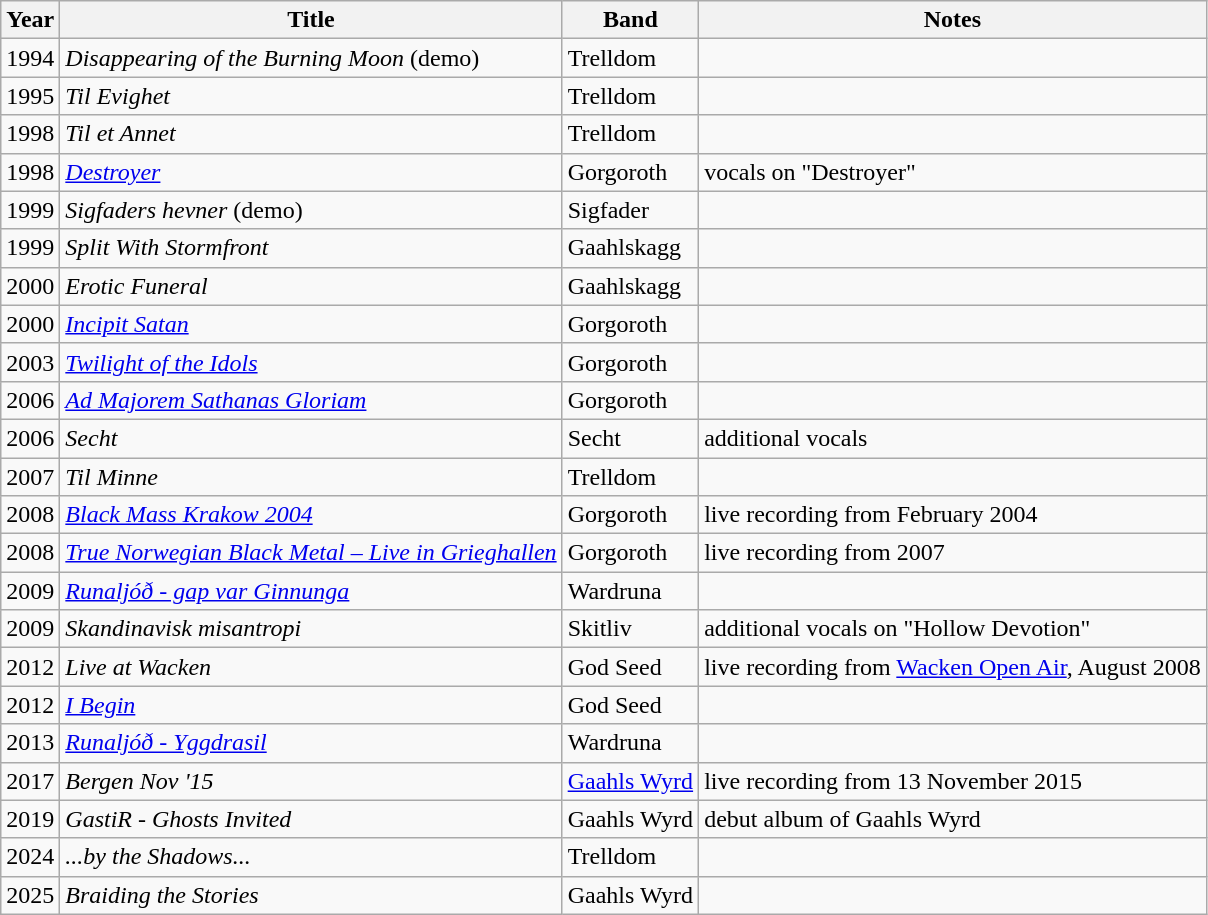<table class="wikitable">
<tr>
<th>Year</th>
<th>Title</th>
<th>Band</th>
<th>Notes</th>
</tr>
<tr>
<td>1994</td>
<td><em>Disappearing of the Burning Moon</em> (demo)</td>
<td>Trelldom</td>
<td></td>
</tr>
<tr>
<td>1995</td>
<td><em>Til Evighet</em></td>
<td>Trelldom</td>
<td></td>
</tr>
<tr>
<td>1998</td>
<td><em>Til et Annet</em></td>
<td>Trelldom</td>
<td></td>
</tr>
<tr>
<td>1998</td>
<td><em><a href='#'>Destroyer</a></em></td>
<td>Gorgoroth</td>
<td>vocals on "Destroyer"</td>
</tr>
<tr>
<td>1999</td>
<td><em>Sigfaders hevner</em> (demo)</td>
<td>Sigfader</td>
<td></td>
</tr>
<tr>
<td>1999</td>
<td><em>Split With Stormfront</em></td>
<td>Gaahlskagg</td>
<td></td>
</tr>
<tr>
<td>2000</td>
<td><em>Erotic Funeral</em></td>
<td>Gaahlskagg</td>
<td></td>
</tr>
<tr>
<td>2000</td>
<td><em><a href='#'>Incipit Satan</a></em></td>
<td>Gorgoroth</td>
<td></td>
</tr>
<tr>
<td>2003</td>
<td><em><a href='#'>Twilight of the Idols</a></em></td>
<td>Gorgoroth</td>
<td></td>
</tr>
<tr>
<td>2006</td>
<td><em><a href='#'>Ad Majorem Sathanas Gloriam</a></em></td>
<td>Gorgoroth</td>
<td></td>
</tr>
<tr>
<td>2006</td>
<td><em>Secht</em></td>
<td>Secht</td>
<td>additional vocals</td>
</tr>
<tr>
<td>2007</td>
<td><em>Til Minne</em></td>
<td>Trelldom</td>
<td></td>
</tr>
<tr>
<td>2008</td>
<td><em><a href='#'>Black Mass Krakow 2004</a></em></td>
<td>Gorgoroth</td>
<td>live recording from February 2004</td>
</tr>
<tr>
<td>2008</td>
<td><em><a href='#'>True Norwegian Black Metal – Live in Grieghallen</a></em></td>
<td>Gorgoroth</td>
<td>live recording from 2007</td>
</tr>
<tr>
<td>2009</td>
<td><em> <a href='#'>Runaljóð - gap var Ginnunga</a></em></td>
<td>Wardruna</td>
<td></td>
</tr>
<tr>
<td>2009</td>
<td><em>Skandinavisk misantropi</em></td>
<td>Skitliv</td>
<td>additional vocals on "Hollow Devotion"</td>
</tr>
<tr>
<td>2012</td>
<td><em>Live at Wacken</em></td>
<td>God Seed</td>
<td>live recording from <a href='#'>Wacken Open Air</a>, August 2008</td>
</tr>
<tr>
<td>2012</td>
<td><em><a href='#'>I Begin</a></em></td>
<td>God Seed</td>
<td></td>
</tr>
<tr>
<td>2013</td>
<td><em> <a href='#'>Runaljóð - Yggdrasil</a></em></td>
<td>Wardruna</td>
<td></td>
</tr>
<tr>
<td>2017</td>
<td><em>Bergen Nov '15</em></td>
<td><a href='#'>Gaahls Wyrd</a></td>
<td>live recording from 13 November 2015</td>
</tr>
<tr>
<td>2019</td>
<td><em>GastiR - Ghosts Invited</em></td>
<td>Gaahls Wyrd</td>
<td>debut album of Gaahls Wyrd</td>
</tr>
<tr>
<td>2024</td>
<td><em>...by the Shadows...</em></td>
<td>Trelldom</td>
<td></td>
</tr>
<tr>
<td>2025</td>
<td><em>Braiding the Stories</em></td>
<td>Gaahls Wyrd</td>
<td></td>
</tr>
</table>
